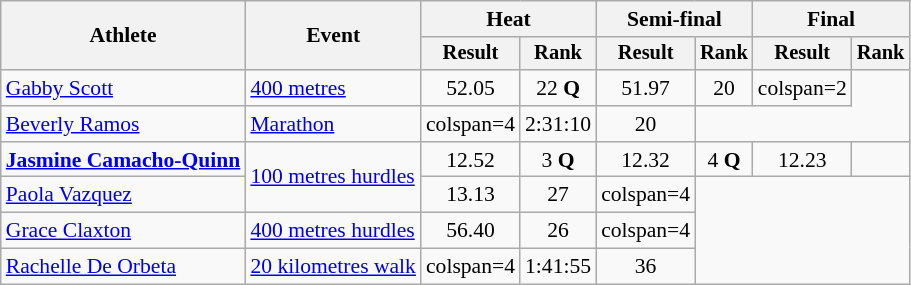<table class="wikitable" style="font-size:90%">
<tr>
<th rowspan="2">Athlete</th>
<th rowspan="2">Event</th>
<th colspan="2">Heat</th>
<th colspan="2">Semi-final</th>
<th colspan="2">Final</th>
</tr>
<tr style="font-size:95%">
<th>Result</th>
<th>Rank</th>
<th>Result</th>
<th>Rank</th>
<th>Result</th>
<th>Rank</th>
</tr>
<tr style=text-align:center>
<td style=text-align:left><a href='#'>Gabby Scott</a></td>
<td style=text-align:left><a href='#'>400 metres</a></td>
<td>52.05</td>
<td>22 <strong>Q</strong></td>
<td>51.97</td>
<td>20</td>
<td>colspan=2 </td>
</tr>
<tr style=text-align:center>
<td style=text-align:left><a href='#'>Beverly Ramos</a></td>
<td style=text-align:left><a href='#'>Marathon</a></td>
<td>colspan=4 </td>
<td>2:31:10 <strong></strong></td>
<td>20</td>
</tr>
<tr style=text-align:center>
<td style=text-align:left><strong><a href='#'>Jasmine Camacho-Quinn</a></strong></td>
<td style=text-align:left rowspan=2><a href='#'>100 metres hurdles</a></td>
<td>12.52</td>
<td>3 <strong>Q</strong></td>
<td>12.32 </td>
<td>4 <strong>Q</strong></td>
<td>12.23</td>
<td></td>
</tr>
<tr style=text-align:center>
<td style=text-align:left><a href='#'>Paola Vazquez</a></td>
<td>13.13</td>
<td>27</td>
<td>colspan=4 </td>
</tr>
<tr style=text-align:center>
<td style=text-align:left><a href='#'>Grace Claxton</a></td>
<td style=text-align:left><a href='#'>400 metres hurdles</a></td>
<td>56.40</td>
<td>26</td>
<td>colspan=4 </td>
</tr>
<tr style=text-align:center>
<td style=text-align:left><a href='#'>Rachelle De Orbeta</a></td>
<td style=text-align:left><a href='#'>20 kilometres walk</a></td>
<td>colspan=4 </td>
<td>1:41:55</td>
<td>36</td>
</tr>
</table>
